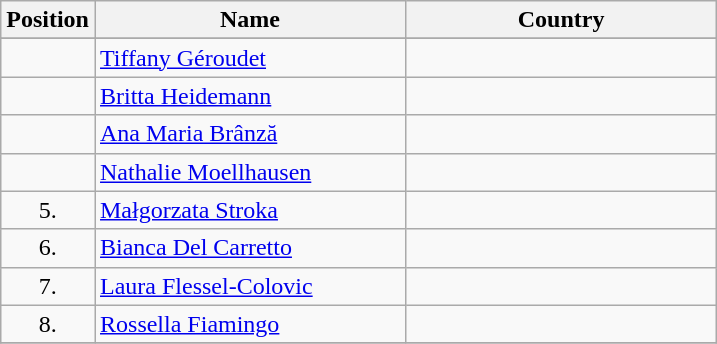<table class="wikitable">
<tr>
<th width="20">Position</th>
<th width="200">Name</th>
<th width="200">Country</th>
</tr>
<tr>
</tr>
<tr>
<td align="center"></td>
<td><a href='#'>Tiffany Géroudet</a></td>
<td></td>
</tr>
<tr>
<td align="center"></td>
<td><a href='#'>Britta Heidemann</a></td>
<td></td>
</tr>
<tr>
<td align="center"></td>
<td><a href='#'>Ana Maria Brânză</a></td>
<td></td>
</tr>
<tr>
<td align="center"></td>
<td><a href='#'>Nathalie Moellhausen</a></td>
<td></td>
</tr>
<tr>
<td align="center">5.</td>
<td><a href='#'>Małgorzata Stroka</a></td>
<td></td>
</tr>
<tr>
<td align="center">6.</td>
<td><a href='#'>Bianca Del Carretto</a></td>
<td></td>
</tr>
<tr>
<td align="center">7.</td>
<td><a href='#'>Laura Flessel-Colovic</a></td>
<td></td>
</tr>
<tr>
<td align="center">8.</td>
<td><a href='#'>Rossella Fiamingo</a></td>
<td></td>
</tr>
<tr>
</tr>
</table>
